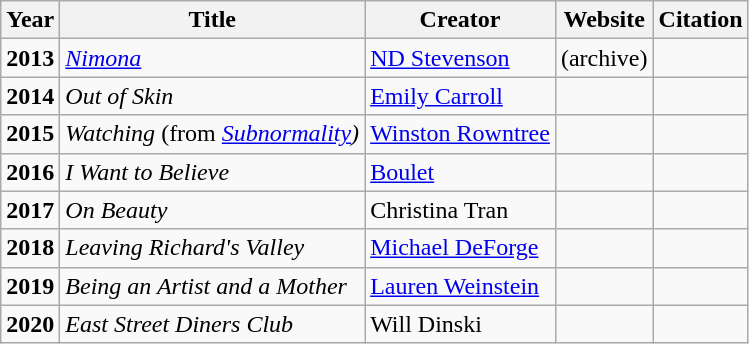<table class="wikitable" border="1">
<tr>
<th>Year</th>
<th>Title</th>
<th>Creator</th>
<th>Website</th>
<th>Citation</th>
</tr>
<tr>
<td><strong>2013</strong></td>
<td><em><a href='#'>Nimona</a></em></td>
<td><a href='#'>ND Stevenson</a></td>
<td> (archive)</td>
<td></td>
</tr>
<tr>
<td><strong>2014</strong></td>
<td><em>Out of Skin</em></td>
<td><a href='#'>Emily Carroll</a></td>
<td></td>
<td></td>
</tr>
<tr>
<td><strong>2015</strong></td>
<td><em>Watching</em> (from <em><a href='#'>Subnormality</a>)</em></td>
<td><a href='#'>Winston Rowntree</a></td>
<td></td>
<td></td>
</tr>
<tr>
<td><strong>2016</strong></td>
<td><em>I Want to Believe</em></td>
<td><a href='#'>Boulet</a></td>
<td></td>
<td></td>
</tr>
<tr>
<td><strong>2017</strong></td>
<td><em>On Beauty</em></td>
<td>Christina Tran</td>
<td></td>
<td></td>
</tr>
<tr>
<td><strong>2018</strong></td>
<td><em>Leaving Richard's Valley</em></td>
<td><a href='#'>Michael DeForge</a></td>
<td></td>
<td></td>
</tr>
<tr>
<td><strong>2019</strong></td>
<td><em>Being an Artist and a Mother</em></td>
<td><a href='#'>Lauren Weinstein</a></td>
<td></td>
<td></td>
</tr>
<tr>
<td><strong>2020</strong></td>
<td><em>East Street Diners Club</em></td>
<td>Will Dinski</td>
<td></td>
<td></td>
</tr>
</table>
